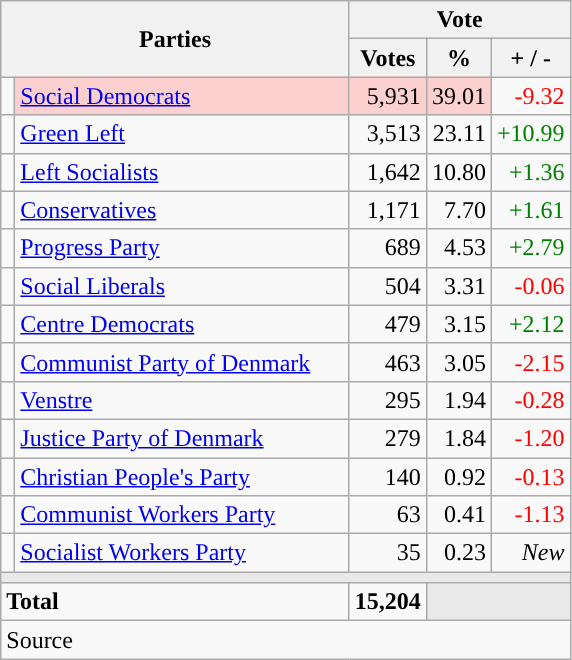<table class="wikitable" style="text-align:right;">
<tr>
<th style="text-align:centre;" rowspan="2" colspan="2" width="225">Parties</th>
<th colspan="3">Vote</th>
</tr>
<tr>
<th width="15">Votes</th>
<th width="15">%</th>
<th width="15">+ / -</th>
</tr>
<tr>
<td width="2" style="color:inherit;background:"></td>
<td bgcolor=#fbd0ce  align="left"><a href='#'>Social Democrats</a></td>
<td bgcolor=#fbd0ce>5,931</td>
<td bgcolor=#fbd0ce>39.01</td>
<td style=color:red;>-9.32</td>
</tr>
<tr>
<td width="2" style="color:inherit;background:"></td>
<td align="left"><a href='#'>Green Left</a></td>
<td>3,513</td>
<td>23.11</td>
<td style=color:green;>+10.99</td>
</tr>
<tr>
<td width="2" style="color:inherit;background:"></td>
<td align="left"><a href='#'>Left Socialists</a></td>
<td>1,642</td>
<td>10.80</td>
<td style=color:green;>+1.36</td>
</tr>
<tr>
<td width="2" style="color:inherit;background:"></td>
<td align="left"><a href='#'>Conservatives</a></td>
<td>1,171</td>
<td>7.70</td>
<td style=color:green;>+1.61</td>
</tr>
<tr>
<td width="2" style="color:inherit;background:"></td>
<td align="left"><a href='#'>Progress Party</a></td>
<td>689</td>
<td>4.53</td>
<td style=color:green;>+2.79</td>
</tr>
<tr>
<td width="2" style="color:inherit;background:"></td>
<td align="left"><a href='#'>Social Liberals</a></td>
<td>504</td>
<td>3.31</td>
<td style=color:red;>-0.06</td>
</tr>
<tr>
<td width="2" style="color:inherit;background:"></td>
<td align="left"><a href='#'>Centre Democrats</a></td>
<td>479</td>
<td>3.15</td>
<td style=color:green;>+2.12</td>
</tr>
<tr>
<td width="2" style="color:inherit;background:"></td>
<td align="left"><a href='#'>Communist Party of Denmark</a></td>
<td>463</td>
<td>3.05</td>
<td style=color:red;>-2.15</td>
</tr>
<tr>
<td width="2" style="color:inherit;background:"></td>
<td align="left"><a href='#'>Venstre</a></td>
<td>295</td>
<td>1.94</td>
<td style=color:red;>-0.28</td>
</tr>
<tr>
<td width="2" style="color:inherit;background:"></td>
<td align="left"><a href='#'>Justice Party of Denmark</a></td>
<td>279</td>
<td>1.84</td>
<td style=color:red;>-1.20</td>
</tr>
<tr>
<td width="2" style="color:inherit;background:"></td>
<td align="left"><a href='#'>Christian People's Party</a></td>
<td>140</td>
<td>0.92</td>
<td style=color:red;>-0.13</td>
</tr>
<tr>
<td width="2" style="color:inherit;background:"></td>
<td align="left"><a href='#'>Communist Workers Party</a></td>
<td>63</td>
<td>0.41</td>
<td style=color:red;>-1.13</td>
</tr>
<tr>
<td width="2" style="color:inherit;background:"></td>
<td align="left"><a href='#'>Socialist Workers Party</a></td>
<td>35</td>
<td>0.23</td>
<td><em>New</em></td>
</tr>
<tr>
<td colspan="7" bgcolor="#E9E9E9"></td>
</tr>
<tr>
<td align="left" colspan="2"><strong>Total</strong></td>
<td><strong>15,204</strong></td>
<td bgcolor="#E9E9E9" colspan="2"></td>
</tr>
<tr>
<td align="left" colspan="6">Source</td>
</tr>
</table>
